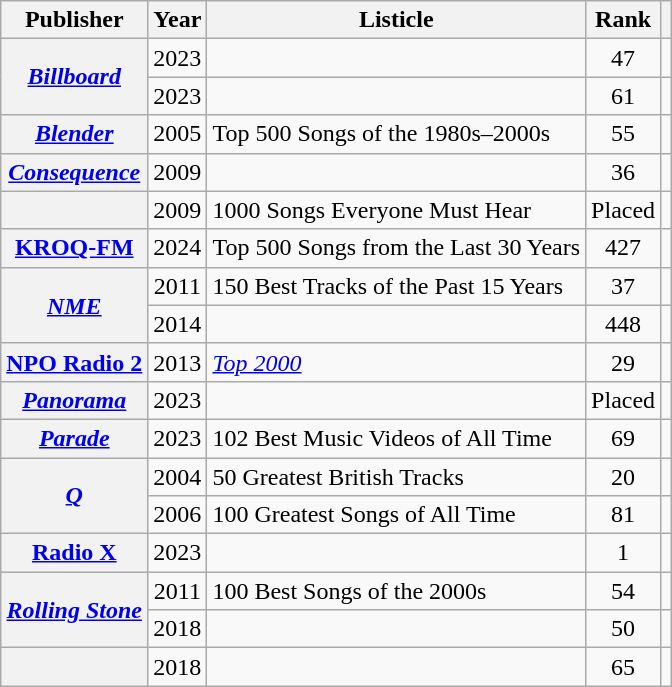<table class="wikitable sortable plainrowheaders" style="text-align:center">
<tr>
<th scope="col">Publisher</th>
<th scope="col">Year</th>
<th scope="col">Listicle</th>
<th scope="col">Rank</th>
<th scope="col" class="unsortable"></th>
</tr>
<tr>
<th rowspan="2" scope="row"><em><a href='#'>Billboard</a></em></th>
<td>2023</td>
<td style="text-align:left;"></td>
<td>47</td>
<td></td>
</tr>
<tr>
<td>2023</td>
<td style="text-align:left;"></td>
<td>61</td>
<td></td>
</tr>
<tr>
<th scope="row"><em><a href='#'>Blender</a></em></th>
<td>2005</td>
<td style="text-align:left;">Top 500 Songs of the 1980s–2000s</td>
<td>55</td>
<td></td>
</tr>
<tr>
<th scope="row"><em><a href='#'>Consequence</a></em></th>
<td>2009</td>
<td style="text-align:left;"></td>
<td>36</td>
<td></td>
</tr>
<tr>
<th scope="row"></th>
<td>2009</td>
<td style="text-align:left;">1000 Songs Everyone Must Hear</td>
<td>Placed</td>
<td></td>
</tr>
<tr>
<th scope="row"><a href='#'>KROQ-FM</a></th>
<td>2024</td>
<td style="text-align:left;">Top 500 Songs from the Last 30 Years</td>
<td>427</td>
<td></td>
</tr>
<tr>
<th scope="row" rowspan="2"><em><a href='#'>NME</a></em></th>
<td>2011</td>
<td style="text-align:left;">150 Best Tracks of the Past 15 Years</td>
<td>37</td>
<td></td>
</tr>
<tr>
<td>2014</td>
<td style="text-align:left;"></td>
<td>448</td>
<td></td>
</tr>
<tr>
<th scope="row"><a href='#'>NPO Radio 2</a></th>
<td>2013</td>
<td style="text-align:left;"><em><a href='#'>Top 2000</a></em></td>
<td>29</td>
<td></td>
</tr>
<tr>
<th scope="row"><em><a href='#'>Panorama</a></em></th>
<td>2023</td>
<td style="text-align:left;"></td>
<td>Placed</td>
<td></td>
</tr>
<tr>
<th scope="row"><em><a href='#'>Parade</a></em></th>
<td>2023</td>
<td style="text-align:left;">102 Best Music Videos of All Time</td>
<td>69</td>
<td></td>
</tr>
<tr>
<th scope="row" rowspan="2"><em><a href='#'>Q</a></em></th>
<td>2004</td>
<td style="text-align:left;">50 Greatest British Tracks</td>
<td>20</td>
<td></td>
</tr>
<tr>
<td>2006</td>
<td style="text-align:left;">100 Greatest Songs of All Time</td>
<td>81</td>
<td></td>
</tr>
<tr>
<th scope="row"><a href='#'>Radio X</a></th>
<td>2023</td>
<td style="text-align:left;"></td>
<td>1</td>
<td></td>
</tr>
<tr>
<th scope="row" rowspan="2"><em><a href='#'>Rolling Stone</a></em></th>
<td>2011</td>
<td style="text-align:left;">100 Best Songs of the 2000s</td>
<td>54</td>
<td></td>
</tr>
<tr>
<td>2018</td>
<td style="text-align:left;"></td>
<td>50</td>
<td></td>
</tr>
<tr>
<th scope="row"></th>
<td>2018</td>
<td style="text-align:left;"></td>
<td>65</td>
<td></td>
</tr>
</table>
